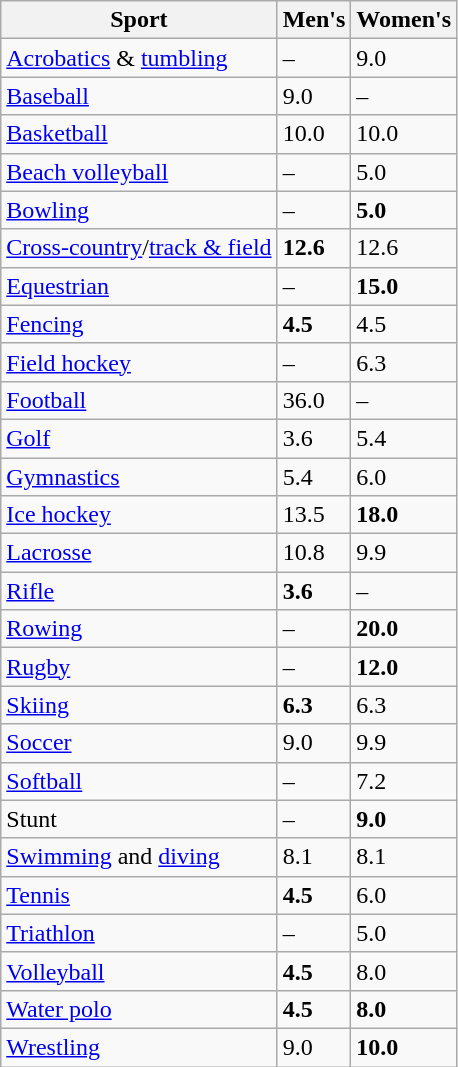<table class="wikitable sortable">
<tr>
<th>Sport</th>
<th>Men's</th>
<th>Women's</th>
</tr>
<tr>
<td><a href='#'>Acrobatics</a> & <a href='#'>tumbling</a></td>
<td>–</td>
<td>9.0</td>
</tr>
<tr>
<td><a href='#'>Baseball</a></td>
<td>9.0</td>
<td>–</td>
</tr>
<tr>
<td><a href='#'>Basketball</a></td>
<td>10.0</td>
<td>10.0</td>
</tr>
<tr>
<td><a href='#'>Beach volleyball</a></td>
<td>–</td>
<td>5.0</td>
</tr>
<tr>
<td><a href='#'>Bowling</a></td>
<td>–</td>
<td><strong>5.0</strong></td>
</tr>
<tr>
<td><a href='#'>Cross-country</a>/<a href='#'>track & field</a></td>
<td><strong>12.6</strong></td>
<td>12.6</td>
</tr>
<tr>
<td><a href='#'>Equestrian</a></td>
<td>–</td>
<td><strong>15.0</strong></td>
</tr>
<tr>
<td><a href='#'>Fencing</a></td>
<td><strong>4.5</strong></td>
<td>4.5</td>
</tr>
<tr>
<td><a href='#'>Field hockey</a></td>
<td>–</td>
<td>6.3</td>
</tr>
<tr>
<td><a href='#'>Football</a></td>
<td>36.0</td>
<td>–</td>
</tr>
<tr>
<td><a href='#'>Golf</a></td>
<td>3.6</td>
<td>5.4</td>
</tr>
<tr>
<td><a href='#'>Gymnastics</a></td>
<td>5.4</td>
<td>6.0</td>
</tr>
<tr>
<td><a href='#'>Ice hockey</a></td>
<td>13.5</td>
<td><strong>18.0</strong></td>
</tr>
<tr>
<td><a href='#'>Lacrosse</a></td>
<td>10.8</td>
<td>9.9</td>
</tr>
<tr>
<td><a href='#'>Rifle</a></td>
<td><strong>3.6</strong></td>
<td>–</td>
</tr>
<tr>
<td><a href='#'>Rowing</a></td>
<td>–</td>
<td><strong>20.0</strong></td>
</tr>
<tr>
<td><a href='#'>Rugby</a></td>
<td>–</td>
<td><strong>12.0</strong></td>
</tr>
<tr>
<td><a href='#'>Skiing</a></td>
<td><strong>6.3</strong></td>
<td>6.3</td>
</tr>
<tr>
<td><a href='#'>Soccer</a></td>
<td>9.0</td>
<td>9.9</td>
</tr>
<tr>
<td><a href='#'>Softball</a></td>
<td>–</td>
<td>7.2</td>
</tr>
<tr>
<td>Stunt</td>
<td>–</td>
<td><strong>9.0</strong></td>
</tr>
<tr>
<td><a href='#'>Swimming</a> and <a href='#'>diving</a></td>
<td>8.1</td>
<td>8.1</td>
</tr>
<tr>
<td><a href='#'>Tennis</a></td>
<td><strong>4.5</strong></td>
<td>6.0</td>
</tr>
<tr>
<td><a href='#'>Triathlon</a></td>
<td>–</td>
<td>5.0</td>
</tr>
<tr>
<td><a href='#'>Volleyball</a></td>
<td><strong>4.5</strong></td>
<td>8.0</td>
</tr>
<tr>
<td><a href='#'>Water polo</a></td>
<td><strong>4.5</strong></td>
<td><strong>8.0</strong></td>
</tr>
<tr>
<td><a href='#'>Wrestling</a></td>
<td>9.0</td>
<td><strong>10.0</strong></td>
</tr>
</table>
